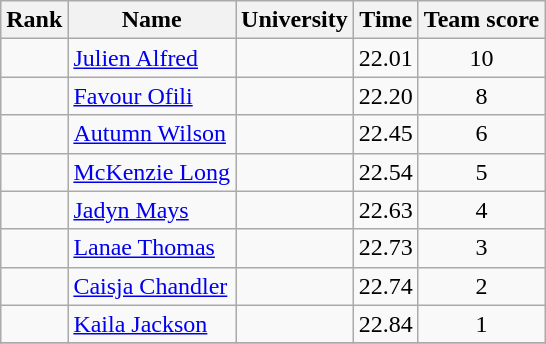<table class="wikitable sortable" style="text-align:center">
<tr>
<th>Rank</th>
<th>Name</th>
<th>University</th>
<th>Time</th>
<th>Team score</th>
</tr>
<tr>
<td></td>
<td align=left> <a href='#'>Julien Alfred</a></td>
<td></td>
<td>22.01</td>
<td>10</td>
</tr>
<tr>
<td></td>
<td align=left> <a href='#'>Favour Ofili</a></td>
<td></td>
<td>22.20</td>
<td>8</td>
</tr>
<tr>
<td></td>
<td align=left> <a href='#'>Autumn Wilson</a></td>
<td></td>
<td>22.45</td>
<td>6</td>
</tr>
<tr>
<td></td>
<td align=left> <a href='#'>McKenzie Long</a></td>
<td></td>
<td>22.54</td>
<td>5</td>
</tr>
<tr>
<td></td>
<td align=left> <a href='#'>Jadyn Mays</a></td>
<td></td>
<td>22.63</td>
<td>4</td>
</tr>
<tr>
<td></td>
<td align=left> <a href='#'>Lanae Thomas</a></td>
<td></td>
<td>22.73</td>
<td>3</td>
</tr>
<tr>
<td></td>
<td align=left> <a href='#'>Caisja Chandler</a></td>
<td></td>
<td>22.74</td>
<td>2</td>
</tr>
<tr>
<td></td>
<td align=left> <a href='#'>Kaila Jackson</a></td>
<td></td>
<td>22.84</td>
<td>1</td>
</tr>
<tr>
</tr>
</table>
